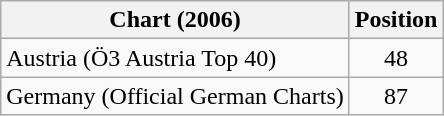<table class="wikitable sortable">
<tr>
<th>Chart (2006)</th>
<th>Position</th>
</tr>
<tr>
<td>Austria (Ö3 Austria Top 40)</td>
<td align="center">48</td>
</tr>
<tr>
<td>Germany (Official German Charts)</td>
<td align="center">87</td>
</tr>
</table>
